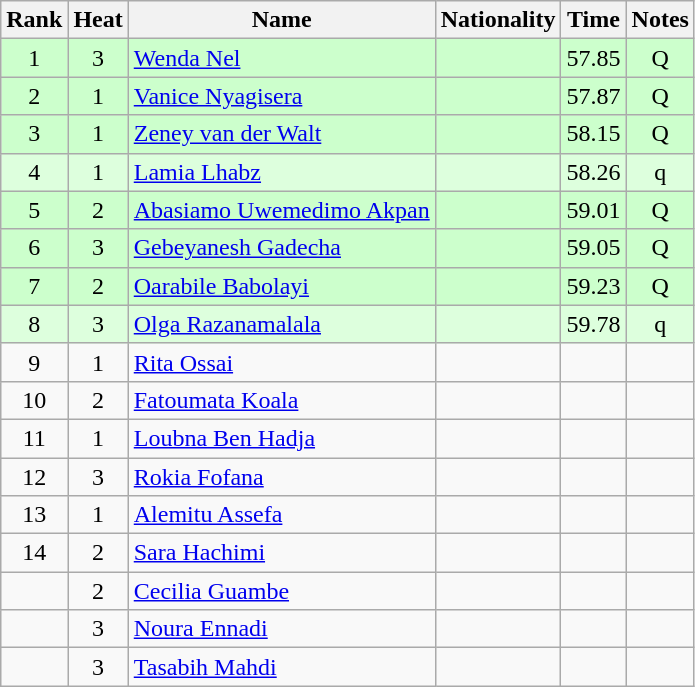<table class="wikitable sortable" style="text-align:center">
<tr>
<th>Rank</th>
<th>Heat</th>
<th>Name</th>
<th>Nationality</th>
<th>Time</th>
<th>Notes</th>
</tr>
<tr bgcolor=ccffcc>
<td>1</td>
<td>3</td>
<td align=left><a href='#'>Wenda Nel</a></td>
<td align=left></td>
<td>57.85</td>
<td>Q</td>
</tr>
<tr bgcolor=ccffcc>
<td>2</td>
<td>1</td>
<td align=left><a href='#'>Vanice Nyagisera</a></td>
<td align=left></td>
<td>57.87</td>
<td>Q</td>
</tr>
<tr bgcolor=ccffcc>
<td>3</td>
<td>1</td>
<td align=left><a href='#'>Zeney van der Walt</a></td>
<td align=left></td>
<td>58.15</td>
<td>Q</td>
</tr>
<tr bgcolor=ddffdd>
<td>4</td>
<td>1</td>
<td align=left><a href='#'>Lamia Lhabz</a></td>
<td align=left></td>
<td>58.26</td>
<td>q</td>
</tr>
<tr bgcolor=ccffcc>
<td>5</td>
<td>2</td>
<td align=left><a href='#'>Abasiamo Uwemedimo Akpan</a></td>
<td align=left></td>
<td>59.01</td>
<td>Q</td>
</tr>
<tr bgcolor=ccffcc>
<td>6</td>
<td>3</td>
<td align=left><a href='#'>Gebeyanesh Gadecha</a></td>
<td align=left></td>
<td>59.05</td>
<td>Q</td>
</tr>
<tr bgcolor=ccffcc>
<td>7</td>
<td>2</td>
<td align=left><a href='#'>Oarabile Babolayi</a></td>
<td align=left></td>
<td>59.23</td>
<td>Q</td>
</tr>
<tr bgcolor=ddffdd>
<td>8</td>
<td>3</td>
<td align=left><a href='#'>Olga Razanamalala</a></td>
<td align=left></td>
<td>59.78</td>
<td>q</td>
</tr>
<tr>
<td>9</td>
<td>1</td>
<td align=left><a href='#'>Rita Ossai</a></td>
<td align=left></td>
<td></td>
<td></td>
</tr>
<tr>
<td>10</td>
<td>2</td>
<td align=left><a href='#'>Fatoumata Koala</a></td>
<td align=left></td>
<td></td>
<td></td>
</tr>
<tr>
<td>11</td>
<td>1</td>
<td align=left><a href='#'>Loubna Ben Hadja</a></td>
<td align=left></td>
<td></td>
<td></td>
</tr>
<tr>
<td>12</td>
<td>3</td>
<td align=left><a href='#'>Rokia Fofana</a></td>
<td align=left></td>
<td></td>
<td></td>
</tr>
<tr>
<td>13</td>
<td>1</td>
<td align=left><a href='#'>Alemitu Assefa</a></td>
<td align=left></td>
<td></td>
<td></td>
</tr>
<tr>
<td>14</td>
<td>2</td>
<td align=left><a href='#'>Sara Hachimi</a></td>
<td align=left></td>
<td></td>
<td></td>
</tr>
<tr>
<td></td>
<td>2</td>
<td align=left><a href='#'>Cecilia Guambe</a></td>
<td align=left></td>
<td></td>
<td></td>
</tr>
<tr>
<td></td>
<td>3</td>
<td align=left><a href='#'>Noura Ennadi</a></td>
<td align=left></td>
<td></td>
<td></td>
</tr>
<tr>
<td></td>
<td>3</td>
<td align=left><a href='#'>Tasabih Mahdi</a></td>
<td align=left></td>
<td></td>
<td></td>
</tr>
</table>
